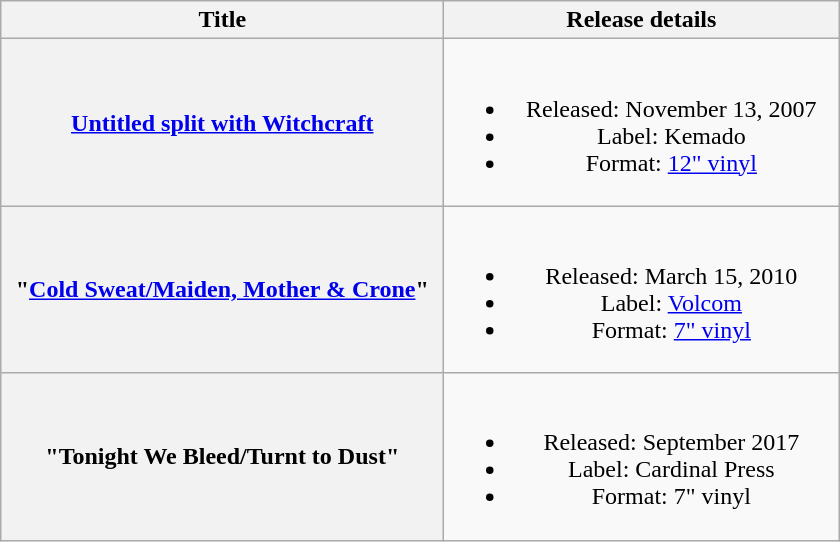<table class="wikitable plainrowheaders" style="text-align:center;">
<tr>
<th scope="col" style="width:18em;">Title</th>
<th scope="col" style="width:16em;">Release details</th>
</tr>
<tr>
<th scope="row"><a href='#'>Untitled split with Witchcraft</a><br></th>
<td><br><ul><li>Released: November 13, 2007</li><li>Label: Kemado</li><li>Format: <a href='#'>12" vinyl</a></li></ul></td>
</tr>
<tr>
<th scope="row">"<a href='#'>Cold Sweat/Maiden, Mother & Crone</a>"<br></th>
<td><br><ul><li>Released: March 15, 2010</li><li>Label: <a href='#'>Volcom</a></li><li>Format: <a href='#'>7" vinyl</a></li></ul></td>
</tr>
<tr>
<th scope="row">"Tonight We Bleed/Turnt to Dust"<br></th>
<td><br><ul><li>Released: September 2017</li><li>Label: Cardinal Press</li><li>Format: 7" vinyl</li></ul></td>
</tr>
</table>
